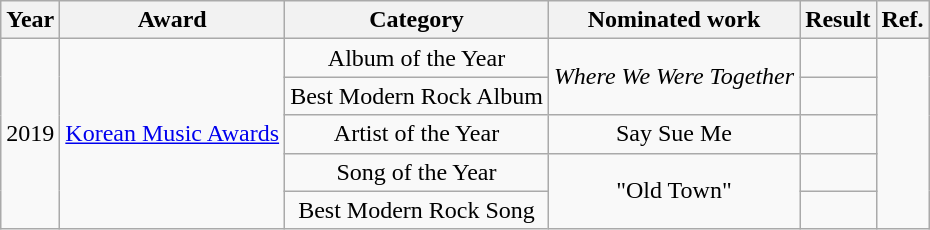<table class="wikitable plainrowheaders" style="text-align:center;">
<tr>
<th>Year</th>
<th>Award</th>
<th>Category</th>
<th>Nominated work</th>
<th>Result</th>
<th>Ref.</th>
</tr>
<tr>
<td rowspan="5">2019</td>
<td rowspan="5"><a href='#'>Korean Music Awards</a></td>
<td>Album of the Year</td>
<td rowspan="2"><em>Where We Were Together</em></td>
<td></td>
<td rowspan="5"></td>
</tr>
<tr>
<td>Best Modern Rock Album</td>
<td></td>
</tr>
<tr>
<td>Artist of the Year</td>
<td>Say Sue Me</td>
<td></td>
</tr>
<tr>
<td>Song of the Year</td>
<td rowspan="2">"Old Town"</td>
<td></td>
</tr>
<tr>
<td>Best Modern Rock Song</td>
<td></td>
</tr>
</table>
